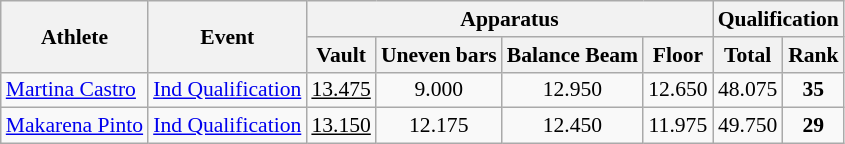<table class="wikitable" style="font-size:90%">
<tr>
<th rowspan="2">Athlete</th>
<th rowspan="2">Event</th>
<th colspan = "4">Apparatus</th>
<th colspan = "2">Qualification</th>
</tr>
<tr>
<th>Vault</th>
<th>Uneven bars</th>
<th>Balance Beam</th>
<th>Floor</th>
<th>Total</th>
<th>Rank</th>
</tr>
<tr>
<td><a href='#'>Martina Castro</a></td>
<td><a href='#'>Ind Qualification</a></td>
<td align=center><u>13.475</u></td>
<td align=center>9.000</td>
<td align=center>12.950</td>
<td align=center>12.650</td>
<td align=center>48.075</td>
<td align=center><strong>35</strong></td>
</tr>
<tr>
<td><a href='#'>Makarena Pinto</a></td>
<td><a href='#'>Ind Qualification</a></td>
<td align=center><u>13.150</u></td>
<td align=center>12.175</td>
<td align=center>12.450</td>
<td align=center>11.975</td>
<td align=center>49.750</td>
<td align=center><strong>29</strong></td>
</tr>
</table>
